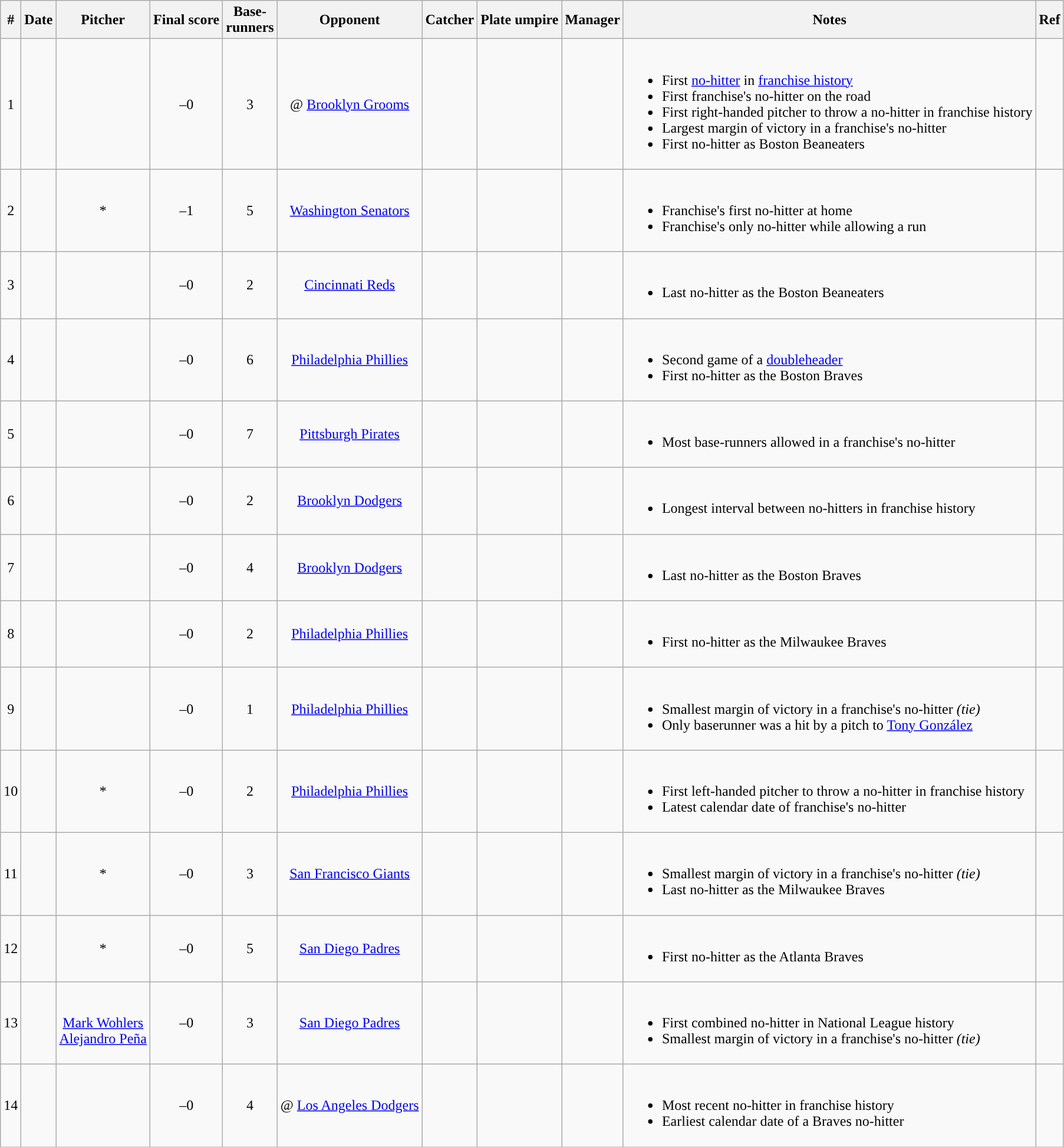<table class="wikitable sortable" style="text-align:center" border="1">
<tr>
<th>#</th>
<th>Date</th>
<th>Pitcher</th>
<th>Final score</th>
<th>Base-<br>runners</th>
<th>Opponent</th>
<th>Catcher</th>
<th>Plate umpire</th>
<th>Manager</th>
<th class="unsortable">Notes</th>
<th class="unsortable">Ref</th>
</tr>
<tr>
<td>1</td>
<td></td>
<td></td>
<td>–0</td>
<td>3</td>
<td>@ <a href='#'>Brooklyn Grooms</a></td>
<td></td>
<td> </td>
<td> </td>
<td align="left"><br><ul><li>First <a href='#'>no-hitter</a> in <a href='#'>franchise history</a></li><li>First franchise's no-hitter on the road</li><li>First right-handed pitcher to throw a no-hitter in franchise history</li><li>Largest margin of victory in a franchise's no-hitter</li><li>First no-hitter as Boston Beaneaters</li></ul></td>
<td></td>
</tr>
<tr>
<td>2</td>
<td></td>
<td>*</td>
<td>–1</td>
<td>5</td>
<td><a href='#'>Washington Senators</a></td>
<td></td>
<td> </td>
<td> </td>
<td align="left"><br><ul><li>Franchise's first no-hitter at home</li><li>Franchise's only no-hitter while allowing a run</li></ul></td>
<td></td>
</tr>
<tr>
<td>3</td>
<td></td>
<td></td>
<td>–0</td>
<td>2</td>
<td><a href='#'>Cincinnati Reds</a></td>
<td></td>
<td></td>
<td></td>
<td align="left"><br><ul><li>Last no-hitter as the Boston Beaneaters</li></ul></td>
<td></td>
</tr>
<tr>
<td>4</td>
<td></td>
<td></td>
<td>–0</td>
<td>6</td>
<td><a href='#'>Philadelphia Phillies</a></td>
<td></td>
<td></td>
<td> </td>
<td align="left"><br><ul><li>Second game of a <a href='#'>doubleheader</a></li><li>First no-hitter as the Boston Braves</li></ul></td>
<td></td>
</tr>
<tr>
<td>5</td>
<td></td>
<td></td>
<td>–0</td>
<td>7</td>
<td><a href='#'>Pittsburgh Pirates</a></td>
<td></td>
<td> </td>
<td> </td>
<td align="left"><br><ul><li>Most base-runners allowed in a franchise's no-hitter</li></ul></td>
<td></td>
</tr>
<tr>
<td>6</td>
<td></td>
<td></td>
<td>–0</td>
<td>2</td>
<td><a href='#'>Brooklyn Dodgers</a></td>
<td></td>
<td></td>
<td></td>
<td align="left"><br><ul><li>Longest interval between no-hitters in franchise history</li></ul></td>
<td></td>
</tr>
<tr>
<td>7</td>
<td></td>
<td></td>
<td>–0</td>
<td>4</td>
<td><a href='#'>Brooklyn Dodgers</a></td>
<td></td>
<td></td>
<td></td>
<td align="left"><br><ul><li>Last no-hitter as the Boston Braves</li></ul></td>
<td></td>
</tr>
<tr>
<td>8</td>
<td></td>
<td></td>
<td>–0</td>
<td>2</td>
<td><a href='#'>Philadelphia Phillies</a></td>
<td> </td>
<td></td>
<td></td>
<td align="left"><br><ul><li>First no-hitter as the Milwaukee Braves</li></ul></td>
<td></td>
</tr>
<tr>
<td>9</td>
<td></td>
<td></td>
<td>–0</td>
<td>1</td>
<td><a href='#'>Philadelphia Phillies</a></td>
<td> </td>
<td></td>
<td> </td>
<td align="left"><br><ul><li>Smallest margin of victory in a franchise's no-hitter <em>(tie)</em></li><li>Only baserunner was a hit by a pitch to <a href='#'>Tony González</a></li></ul></td>
<td></td>
</tr>
<tr>
<td>10</td>
<td></td>
<td>* </td>
<td>–0</td>
<td>2</td>
<td><a href='#'>Philadelphia Phillies</a></td>
<td> </td>
<td></td>
<td> </td>
<td align="left"><br><ul><li>First left-handed pitcher to throw a no-hitter in franchise history</li><li>Latest calendar date of franchise's no-hitter</li></ul></td>
<td></td>
</tr>
<tr>
<td>11</td>
<td></td>
<td>* </td>
<td>–0</td>
<td>3</td>
<td><a href='#'>San Francisco Giants</a></td>
<td></td>
<td></td>
<td> </td>
<td align="left"><br><ul><li>Smallest margin of victory in a franchise's no-hitter <em>(tie)</em></li><li>Last no-hitter as the Milwaukee Braves</li></ul></td>
<td></td>
</tr>
<tr>
<td>12</td>
<td></td>
<td>*</td>
<td>–0</td>
<td>5</td>
<td><a href='#'>San Diego Padres</a></td>
<td></td>
<td></td>
<td></td>
<td align="left"><br><ul><li>First no-hitter as the Atlanta Braves</li></ul></td>
<td></td>
</tr>
<tr>
<td>13</td>
<td></td>
<td>  <br><a href='#'>Mark Wohlers</a> <br><a href='#'>Alejandro Peña</a> </td>
<td>–0</td>
<td>3</td>
<td><a href='#'>San Diego Padres</a></td>
<td></td>
<td></td>
<td> </td>
<td align="left"><br><ul><li>First combined no-hitter in National League history</li><li>Smallest margin of victory in a franchise's no-hitter <em>(tie)</em></li></ul></td>
<td><br>
</td>
</tr>
<tr>
<td>14</td>
<td></td>
<td> </td>
<td>–0</td>
<td>4</td>
<td>@ <a href='#'>Los Angeles Dodgers</a></td>
<td></td>
<td></td>
<td> </td>
<td align="left"><br><ul><li>Most recent no-hitter in franchise history</li><li>Earliest calendar date of a Braves no-hitter</li></ul></td>
<td></td>
</tr>
</table>
